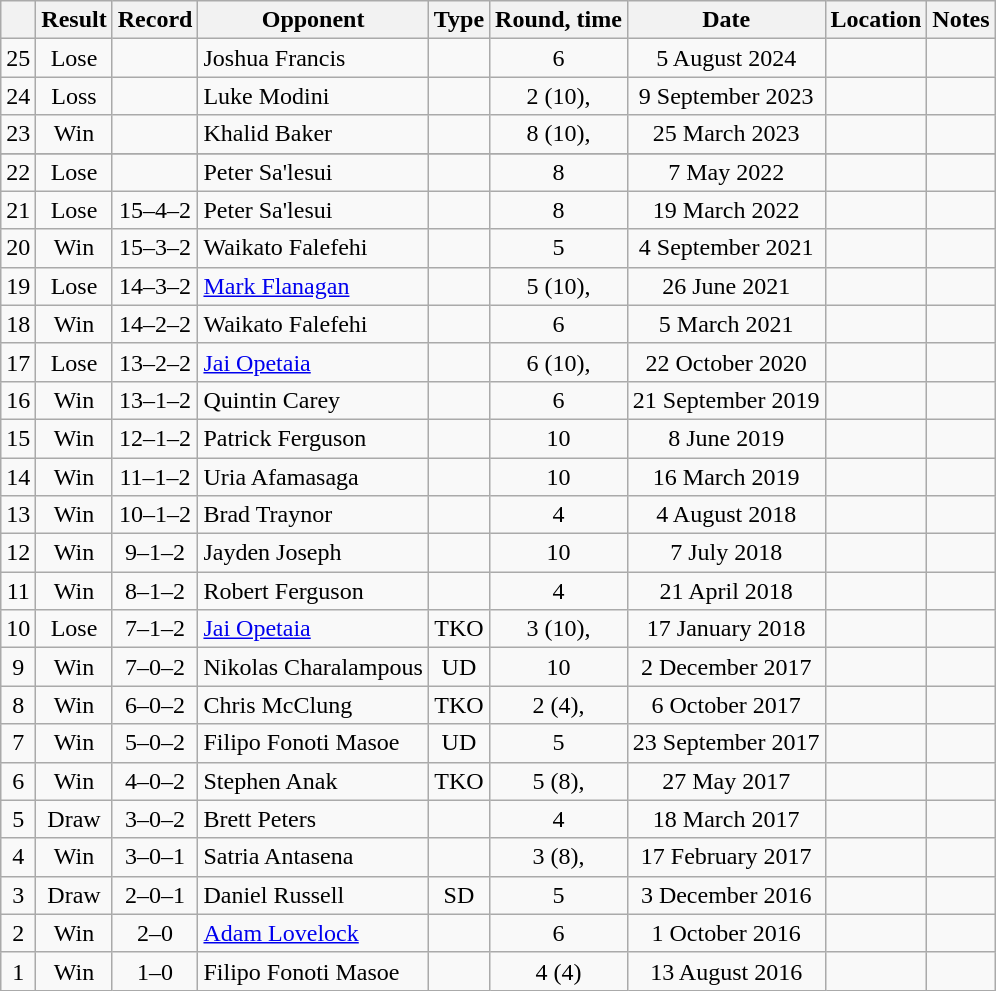<table class="wikitable" style="text-align:center">
<tr>
<th></th>
<th>Result</th>
<th>Record</th>
<th>Opponent</th>
<th>Type</th>
<th>Round, time</th>
<th>Date</th>
<th>Location</th>
<th>Notes</th>
</tr>
<tr>
<td>25</td>
<td>Lose</td>
<td></td>
<td style="text-align:left;"> Joshua Francis</td>
<td></td>
<td>6</td>
<td>5 August 2024</td>
<td style="text-align:left;"> </td>
</tr>
<tr>
<td>24</td>
<td>Loss</td>
<td></td>
<td style="text-align:left;"> Luke Modini</td>
<td></td>
<td>2 (10), </td>
<td>9 September 2023</td>
<td style="text-align:left;"> </td>
<td style="text-align:left;"></td>
</tr>
<tr>
<td>23</td>
<td>Win</td>
<td></td>
<td style="text-align:left;"> Khalid Baker</td>
<td></td>
<td>8 (10), </td>
<td>25 March 2023</td>
<td style="text-align:left;"> </td>
<td style="text-align:left;"></td>
</tr>
<tr>
</tr>
<tr>
<td>22</td>
<td>Lose</td>
<td></td>
<td style="text-align:left;"> Peter Sa'lesui</td>
<td></td>
<td>8</td>
<td>7 May 2022</td>
<td style="text-align:left;"> </td>
<td style="text-align:left;"></td>
</tr>
<tr>
<td>21</td>
<td>Lose</td>
<td>15–4–2</td>
<td style="text-align:left;"> Peter Sa'lesui</td>
<td></td>
<td>8</td>
<td>19 March 2022</td>
<td style="text-align:left;"> </td>
<td></td>
</tr>
<tr>
<td>20</td>
<td>Win</td>
<td>15–3–2</td>
<td style="text-align:left;"> Waikato Falefehi</td>
<td></td>
<td>5</td>
<td>4 September 2021</td>
<td style="text-align:left;"> </td>
<td></td>
</tr>
<tr>
<td>19</td>
<td>Lose</td>
<td>14–3–2</td>
<td style="text-align:left;"> <a href='#'>Mark Flanagan</a></td>
<td></td>
<td>5 (10), </td>
<td>26 June 2021</td>
<td style="text-align:left;"> </td>
<td style="text-align:left;"></td>
</tr>
<tr>
<td>18</td>
<td>Win</td>
<td>14–2–2</td>
<td style="text-align:left;"> Waikato Falefehi</td>
<td></td>
<td>6</td>
<td>5 March 2021</td>
<td style="text-align:left;"> </td>
<td style="text-align:left;"></td>
</tr>
<tr>
<td>17</td>
<td>Lose</td>
<td>13–2–2</td>
<td style="text-align:left;"> <a href='#'>Jai Opetaia</a></td>
<td></td>
<td>6 (10), </td>
<td>22 October 2020</td>
<td style="text-align:left;"> </td>
<td style="text-align:left;"></td>
</tr>
<tr>
<td>16</td>
<td>Win</td>
<td>13–1–2</td>
<td style="text-align:left;"> Quintin Carey</td>
<td></td>
<td>6</td>
<td>21 September 2019</td>
<td style="text-align:left;"> </td>
<td style="text-align:left;"></td>
</tr>
<tr>
<td>15</td>
<td>Win</td>
<td>12–1–2</td>
<td style="text-align:left;"> Patrick Ferguson</td>
<td></td>
<td>10</td>
<td>8 June 2019</td>
<td style="text-align:left;"> </td>
<td style="text-align:left;"></td>
</tr>
<tr>
<td>14</td>
<td>Win</td>
<td>11–1–2</td>
<td style="text-align:left;"> Uria Afamasaga</td>
<td></td>
<td>10</td>
<td>16 March 2019</td>
<td style="text-align:left;"> </td>
<td style="text-align:left;"></td>
</tr>
<tr>
<td>13</td>
<td>Win</td>
<td>10–1–2</td>
<td style="text-align:left;"> Brad Traynor</td>
<td></td>
<td>4</td>
<td>4 August 2018</td>
<td style="text-align:left;"> </td>
<td style="text-align:left;"></td>
</tr>
<tr>
<td>12</td>
<td>Win</td>
<td>9–1–2</td>
<td style="text-align:left;"> Jayden Joseph</td>
<td></td>
<td>10</td>
<td>7 July 2018</td>
<td style="text-align:left;"> </td>
<td style="text-align:left;"></td>
</tr>
<tr>
<td>11</td>
<td>Win</td>
<td>8–1–2</td>
<td style="text-align:left;"> Robert Ferguson</td>
<td></td>
<td>4</td>
<td>21 April 2018</td>
<td style="text-align:left;"> </td>
<td style="text-align:left;"></td>
</tr>
<tr>
<td>10</td>
<td>Lose</td>
<td>7–1–2</td>
<td style="text-align:left;"> <a href='#'>Jai Opetaia</a></td>
<td>TKO</td>
<td>3 (10), </td>
<td>17 January 2018</td>
<td style="text-align:left;"> </td>
<td style="text-align:left;"></td>
</tr>
<tr>
<td>9</td>
<td>Win</td>
<td>7–0–2</td>
<td style="text-align:left;"> Nikolas Charalampous</td>
<td>UD</td>
<td>10</td>
<td>2 December 2017</td>
<td style="text-align:left;"> </td>
<td></td>
</tr>
<tr>
<td>8</td>
<td>Win</td>
<td>6–0–2</td>
<td style="text-align:left;"> Chris McClung</td>
<td>TKO</td>
<td>2 (4), </td>
<td>6 October 2017</td>
<td style="text-align:left;"> </td>
<td style="text-align:left;"></td>
</tr>
<tr>
<td>7</td>
<td>Win</td>
<td>5–0–2</td>
<td style="text-align:left;"> Filipo Fonoti Masoe</td>
<td>UD</td>
<td>5</td>
<td>23 September 2017</td>
<td style="text-align:left;"> </td>
<td style="text-align:left;"></td>
</tr>
<tr>
<td>6</td>
<td>Win</td>
<td>4–0–2</td>
<td style="text-align:left;"> Stephen Anak</td>
<td>TKO</td>
<td>5 (8), </td>
<td>27 May 2017</td>
<td style="text-align:left;"> </td>
<td style="text-align:left;"></td>
</tr>
<tr>
<td>5</td>
<td>Draw</td>
<td>3–0–2</td>
<td style="text-align:left;"> Brett Peters</td>
<td></td>
<td>4</td>
<td>18 March 2017</td>
<td style="text-align:left;"> </td>
<td style="text-align:left;"></td>
</tr>
<tr>
<td>4</td>
<td>Win</td>
<td>3–0–1</td>
<td style="text-align:left;"> Satria Antasena</td>
<td></td>
<td>3 (8),</td>
<td>17 February 2017</td>
<td style="text-align:left;"> </td>
<td style="text-align:left;"></td>
</tr>
<tr>
<td>3</td>
<td>Draw</td>
<td>2–0–1</td>
<td style="text-align:left;"> Daniel Russell</td>
<td>SD</td>
<td>5</td>
<td>3 December 2016</td>
<td style="text-align:left;"> </td>
<td></td>
</tr>
<tr>
<td>2</td>
<td>Win</td>
<td>2–0</td>
<td style="text-align:left;"> <a href='#'>Adam Lovelock</a></td>
<td></td>
<td>6</td>
<td>1 October 2016</td>
<td style="text-align:left;"> </td>
<td></td>
</tr>
<tr>
<td>1</td>
<td>Win</td>
<td>1–0</td>
<td style="text-align:left;"> Filipo Fonoti Masoe</td>
<td></td>
<td>4 (4)</td>
<td>13 August 2016</td>
<td style="text-align:left;"> </td>
<td></td>
</tr>
</table>
